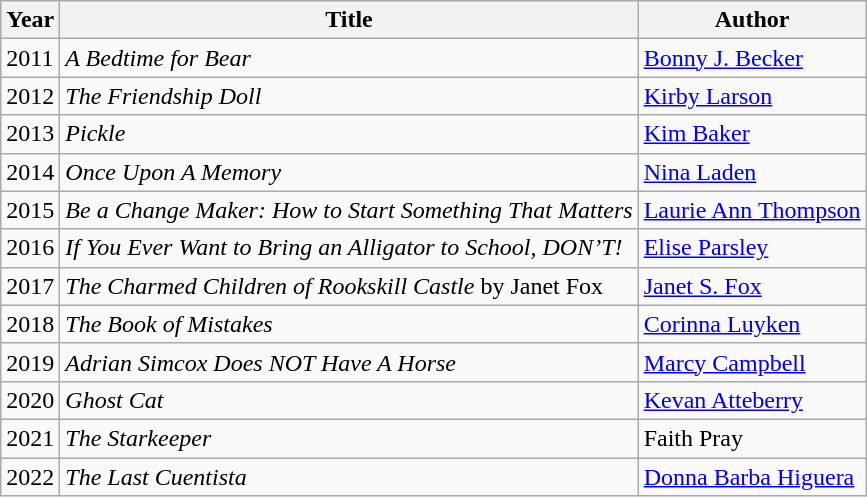<table class="wikitable">
<tr>
<th>Year</th>
<th>Title</th>
<th>Author</th>
</tr>
<tr>
<td>2011</td>
<td><em>A Bedtime for Bear</em></td>
<td><a href='#'>Bonny J. Becker</a></td>
</tr>
<tr>
<td>2012</td>
<td><em>The Friendship Doll</em></td>
<td><a href='#'>Kirby Larson</a></td>
</tr>
<tr>
<td>2013</td>
<td><em>Pickle</em></td>
<td><a href='#'>Kim Baker</a></td>
</tr>
<tr>
<td>2014</td>
<td><em>Once Upon A Memory</em></td>
<td><a href='#'>Nina Laden</a></td>
</tr>
<tr>
<td>2015</td>
<td><em>Be a Change Maker: How to Start Something That Matters</em></td>
<td><a href='#'>Laurie Ann Thompson</a></td>
</tr>
<tr>
<td>2016</td>
<td><em>If You Ever Want to Bring an Alligator to School, DON’T!</em></td>
<td><a href='#'>Elise Parsley</a></td>
</tr>
<tr>
<td>2017</td>
<td><em>The Charmed Children of Rookskill Castle</em> by Janet Fox</td>
<td><a href='#'>Janet S. Fox</a></td>
</tr>
<tr>
<td>2018</td>
<td><em>The Book of Mistakes</em></td>
<td><a href='#'>Corinna Luyken</a></td>
</tr>
<tr>
<td>2019</td>
<td><em>Adrian Simcox Does NOT Have A Horse</em></td>
<td><a href='#'>Marcy Campbell</a></td>
</tr>
<tr>
<td>2020</td>
<td><em>Ghost Cat</em></td>
<td><a href='#'>Kevan Atteberry</a></td>
</tr>
<tr>
<td>2021</td>
<td><em>The Starkeeper</em></td>
<td>Faith Pray</td>
</tr>
<tr>
<td>2022</td>
<td><em>The Last Cuentista</em></td>
<td><a href='#'>Donna Barba Higuera</a></td>
</tr>
</table>
